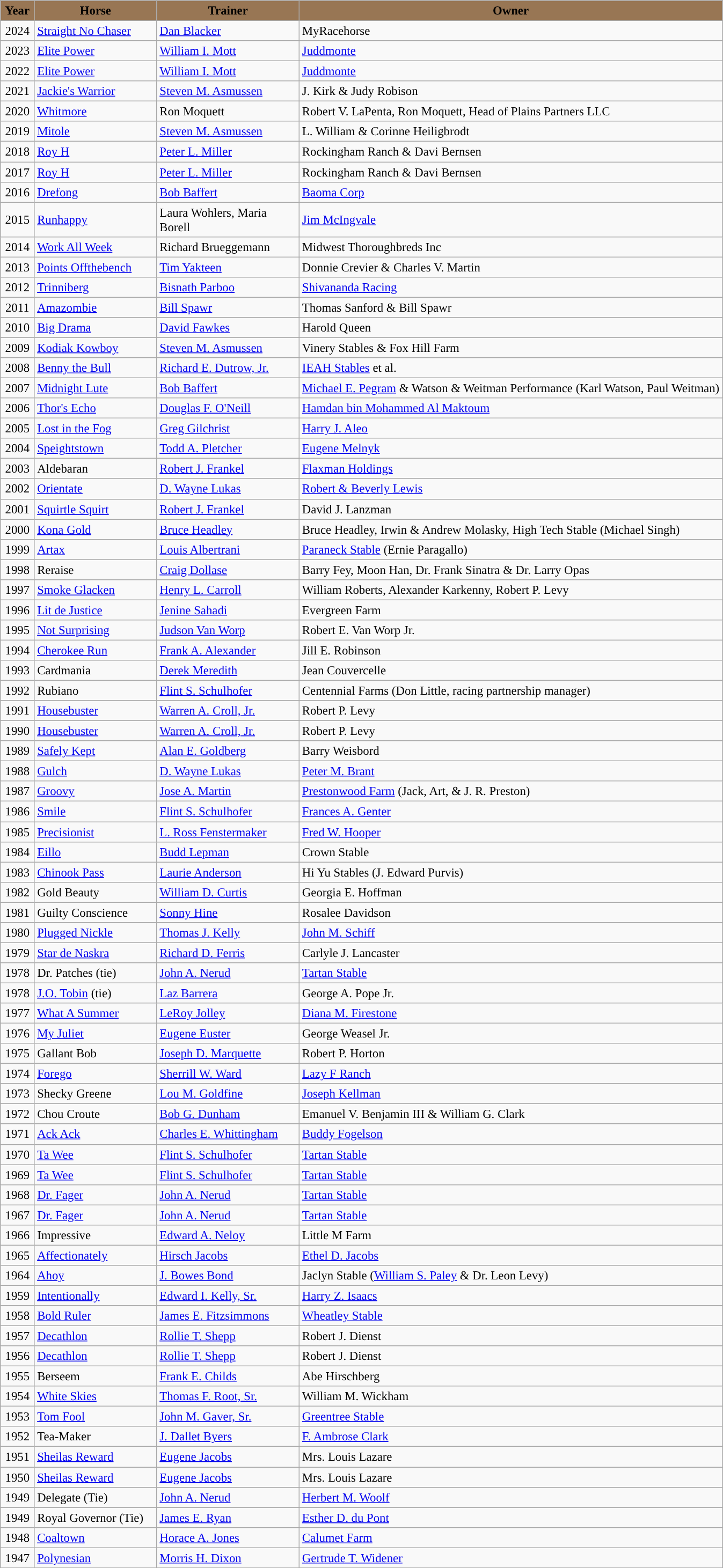<table class = "wikitable sortable" | border="1" cellpadding="0" style="border-collapse: collapse; font-size:95%">
<tr bgcolor="#987654" align="center">
<td width="35px"><strong>Year</strong><br></td>
<td width="145px"><strong>Horse</strong><br></td>
<td width="170px"><strong>Trainer</strong><br></td>
<td><strong>Owner</strong></td>
</tr>
<tr>
<td align=center>2024</td>
<td><a href='#'> Straight No Chaser</a></td>
<td><a href='#'>Dan Blacker</a></td>
<td>MyRacehorse</td>
</tr>
<tr>
<td align=center>2023</td>
<td><a href='#'>Elite Power</a></td>
<td><a href='#'>William I. Mott</a></td>
<td><a href='#'>Juddmonte</a></td>
</tr>
<tr>
<td align=center>2022</td>
<td><a href='#'>Elite Power</a></td>
<td><a href='#'>William I. Mott</a></td>
<td><a href='#'>Juddmonte</a></td>
</tr>
<tr>
<td align=center>2021</td>
<td><a href='#'>Jackie's Warrior</a></td>
<td><a href='#'>Steven M. Asmussen</a></td>
<td>J. Kirk & Judy Robison</td>
</tr>
<tr>
<td align=center>2020</td>
<td><a href='#'>Whitmore</a></td>
<td>Ron Moquett</td>
<td>Robert V. LaPenta, Ron Moquett, Head of Plains Partners LLC</td>
</tr>
<tr>
<td align=center>2019</td>
<td><a href='#'>Mitole</a></td>
<td><a href='#'>Steven M. Asmussen</a></td>
<td>L. William & Corinne Heiligbrodt</td>
</tr>
<tr>
<td align=center>2018</td>
<td><a href='#'>Roy H</a></td>
<td><a href='#'>Peter L. Miller</a></td>
<td>Rockingham Ranch & Davi Bernsen</td>
</tr>
<tr>
<td align=center>2017</td>
<td><a href='#'>Roy H</a></td>
<td><a href='#'>Peter L. Miller</a></td>
<td>Rockingham Ranch & Davi Bernsen</td>
</tr>
<tr>
<td align=center>2016</td>
<td><a href='#'>Drefong</a></td>
<td><a href='#'>Bob Baffert</a></td>
<td><a href='#'>Baoma Corp</a></td>
</tr>
<tr>
<td align=center>2015</td>
<td><a href='#'>Runhappy</a></td>
<td>Laura Wohlers, Maria Borell</td>
<td><a href='#'>Jim McIngvale</a></td>
</tr>
<tr>
<td align=center>2014</td>
<td><a href='#'>Work All Week</a></td>
<td>Richard Brueggemann</td>
<td>Midwest Thoroughbreds Inc</td>
</tr>
<tr>
<td align=center>2013</td>
<td><a href='#'>Points Offthebench</a></td>
<td><a href='#'>Tim Yakteen</a></td>
<td>Donnie Crevier & Charles V. Martin</td>
</tr>
<tr>
<td align=center>2012</td>
<td><a href='#'>Trinniberg</a></td>
<td><a href='#'>Bisnath Parboo</a></td>
<td><a href='#'>Shivananda Racing</a></td>
</tr>
<tr>
<td align=center>2011</td>
<td><a href='#'>Amazombie</a></td>
<td><a href='#'>Bill Spawr</a></td>
<td>Thomas Sanford & Bill Spawr</td>
</tr>
<tr>
<td align=center>2010</td>
<td><a href='#'>Big Drama</a></td>
<td><a href='#'>David Fawkes</a></td>
<td>Harold Queen</td>
</tr>
<tr>
<td align=center>2009</td>
<td><a href='#'>Kodiak Kowboy</a></td>
<td><a href='#'>Steven M. Asmussen</a></td>
<td>Vinery Stables & Fox Hill Farm</td>
</tr>
<tr>
<td align=center>2008</td>
<td><a href='#'>Benny the Bull</a></td>
<td><a href='#'>Richard E. Dutrow, Jr.</a></td>
<td><a href='#'>IEAH Stables</a> et al.</td>
</tr>
<tr>
<td align=center>2007</td>
<td><a href='#'>Midnight Lute</a></td>
<td><a href='#'>Bob Baffert</a></td>
<td><a href='#'>Michael E. Pegram</a> & Watson & Weitman Performance (Karl Watson, Paul Weitman)</td>
</tr>
<tr>
<td align=center>2006</td>
<td><a href='#'>Thor's Echo</a></td>
<td><a href='#'>Douglas F. O'Neill</a></td>
<td><a href='#'>Hamdan bin Mohammed Al Maktoum</a></td>
</tr>
<tr>
<td align=center>2005</td>
<td><a href='#'>Lost in the Fog</a></td>
<td><a href='#'>Greg Gilchrist</a></td>
<td><a href='#'>Harry J. Aleo</a></td>
</tr>
<tr>
<td align=center>2004</td>
<td><a href='#'>Speightstown</a></td>
<td><a href='#'>Todd A. Pletcher</a></td>
<td><a href='#'>Eugene Melnyk</a></td>
</tr>
<tr>
<td align=center>2003</td>
<td>Aldebaran</td>
<td><a href='#'>Robert J. Frankel</a></td>
<td><a href='#'>Flaxman Holdings</a></td>
</tr>
<tr>
<td align=center>2002</td>
<td><a href='#'>Orientate</a></td>
<td><a href='#'>D. Wayne Lukas</a></td>
<td><a href='#'>Robert & Beverly Lewis</a></td>
</tr>
<tr>
<td align=center>2001</td>
<td><a href='#'>Squirtle Squirt</a></td>
<td><a href='#'>Robert J. Frankel</a></td>
<td>David J. Lanzman</td>
</tr>
<tr>
<td align=center>2000</td>
<td><a href='#'>Kona Gold</a></td>
<td><a href='#'>Bruce Headley</a></td>
<td>Bruce Headley, Irwin & Andrew Molasky, High Tech Stable (Michael Singh)</td>
</tr>
<tr>
<td align=center>1999</td>
<td><a href='#'>Artax</a></td>
<td><a href='#'>Louis Albertrani</a></td>
<td><a href='#'>Paraneck Stable</a> (Ernie Paragallo)</td>
</tr>
<tr>
<td align=center>1998</td>
<td>Reraise</td>
<td><a href='#'>Craig Dollase</a></td>
<td>Barry Fey, Moon Han, Dr. Frank Sinatra & Dr. Larry Opas</td>
</tr>
<tr>
<td align=center>1997</td>
<td><a href='#'>Smoke Glacken</a></td>
<td><a href='#'>Henry L. Carroll</a></td>
<td>William Roberts, Alexander Karkenny, Robert P. Levy</td>
</tr>
<tr>
<td align=center>1996</td>
<td><a href='#'>Lit de Justice</a></td>
<td><a href='#'>Jenine Sahadi</a></td>
<td>Evergreen Farm</td>
</tr>
<tr>
<td align=center>1995</td>
<td><a href='#'>Not Surprising</a></td>
<td><a href='#'>Judson Van Worp</a></td>
<td>Robert E. Van Worp Jr.</td>
</tr>
<tr>
<td align=center>1994</td>
<td><a href='#'>Cherokee Run</a></td>
<td><a href='#'>Frank A. Alexander</a></td>
<td>Jill E. Robinson</td>
</tr>
<tr>
<td align=center>1993</td>
<td>Cardmania</td>
<td><a href='#'>Derek Meredith</a></td>
<td>Jean Couvercelle</td>
</tr>
<tr>
<td align=center>1992</td>
<td>Rubiano</td>
<td><a href='#'>Flint S. Schulhofer</a></td>
<td>Centennial Farms (Don Little, racing partnership manager)</td>
</tr>
<tr>
<td align=center>1991</td>
<td><a href='#'>Housebuster</a></td>
<td><a href='#'>Warren A. Croll, Jr.</a></td>
<td>Robert P. Levy</td>
</tr>
<tr>
<td align=center>1990</td>
<td><a href='#'>Housebuster</a></td>
<td><a href='#'>Warren A. Croll, Jr.</a></td>
<td>Robert P. Levy</td>
</tr>
<tr>
<td align=center>1989</td>
<td><a href='#'>Safely Kept</a></td>
<td><a href='#'>Alan E. Goldberg</a></td>
<td>Barry Weisbord</td>
</tr>
<tr>
<td align=center>1988</td>
<td><a href='#'>Gulch</a></td>
<td><a href='#'>D. Wayne Lukas</a></td>
<td><a href='#'>Peter M. Brant</a></td>
</tr>
<tr>
<td align=center>1987</td>
<td><a href='#'>Groovy</a></td>
<td><a href='#'>Jose A. Martin</a></td>
<td><a href='#'>Prestonwood Farm</a> (Jack, Art, & J. R. Preston)</td>
</tr>
<tr>
<td align=center>1986</td>
<td><a href='#'>Smile</a></td>
<td><a href='#'>Flint S. Schulhofer</a></td>
<td><a href='#'>Frances A. Genter</a></td>
</tr>
<tr>
<td align=center>1985</td>
<td><a href='#'>Precisionist</a></td>
<td><a href='#'>L. Ross Fenstermaker</a></td>
<td><a href='#'>Fred W. Hooper</a></td>
</tr>
<tr>
<td align=center>1984</td>
<td><a href='#'>Eillo</a></td>
<td><a href='#'>Budd Lepman</a></td>
<td>Crown Stable</td>
</tr>
<tr>
<td align=center>1983</td>
<td><a href='#'>Chinook Pass</a></td>
<td><a href='#'>Laurie Anderson</a></td>
<td>Hi Yu Stables (J. Edward Purvis)</td>
</tr>
<tr>
<td align=center>1982</td>
<td>Gold Beauty</td>
<td><a href='#'>William D. Curtis</a></td>
<td>Georgia E. Hoffman</td>
</tr>
<tr>
<td align=center>1981</td>
<td>Guilty Conscience</td>
<td><a href='#'>Sonny Hine</a></td>
<td>Rosalee Davidson</td>
</tr>
<tr>
<td align=center>1980</td>
<td><a href='#'>Plugged Nickle</a></td>
<td><a href='#'>Thomas J. Kelly</a></td>
<td><a href='#'>John M. Schiff</a></td>
</tr>
<tr>
<td align=center>1979</td>
<td><a href='#'>Star de Naskra</a></td>
<td><a href='#'>Richard D. Ferris</a></td>
<td>Carlyle J. Lancaster</td>
</tr>
<tr>
<td align=center>1978</td>
<td>Dr. Patches (tie)</td>
<td><a href='#'>John A. Nerud</a></td>
<td><a href='#'>Tartan Stable</a></td>
</tr>
<tr>
<td align=center>1978</td>
<td><a href='#'>J.O. Tobin</a> (tie)</td>
<td><a href='#'>Laz Barrera</a></td>
<td>George A. Pope Jr.</td>
</tr>
<tr>
<td align=center>1977</td>
<td><a href='#'>What A Summer</a></td>
<td><a href='#'>LeRoy Jolley</a></td>
<td><a href='#'>Diana M. Firestone</a></td>
</tr>
<tr>
<td align=center>1976</td>
<td><a href='#'>My Juliet</a></td>
<td><a href='#'>Eugene Euster</a></td>
<td>George Weasel Jr.</td>
</tr>
<tr>
<td align=center>1975</td>
<td>Gallant Bob</td>
<td><a href='#'>Joseph D. Marquette</a></td>
<td>Robert P. Horton</td>
</tr>
<tr>
<td align=center>1974</td>
<td><a href='#'>Forego</a></td>
<td><a href='#'>Sherrill W. Ward</a></td>
<td><a href='#'>Lazy F Ranch</a></td>
</tr>
<tr>
<td align=center>1973</td>
<td>Shecky Greene</td>
<td><a href='#'>Lou M. Goldfine</a></td>
<td><a href='#'>Joseph Kellman</a></td>
</tr>
<tr>
<td align=center>1972</td>
<td>Chou Croute</td>
<td><a href='#'>Bob G. Dunham</a></td>
<td>Emanuel V. Benjamin III & William G. Clark</td>
</tr>
<tr>
<td align=center>1971</td>
<td><a href='#'>Ack Ack</a></td>
<td><a href='#'>Charles E. Whittingham</a></td>
<td><a href='#'>Buddy Fogelson</a></td>
</tr>
<tr>
<td align=center>1970</td>
<td><a href='#'>Ta Wee</a></td>
<td><a href='#'>Flint S. Schulhofer</a></td>
<td><a href='#'>Tartan Stable</a></td>
</tr>
<tr>
<td align=center>1969</td>
<td><a href='#'>Ta Wee</a></td>
<td><a href='#'>Flint S. Schulhofer</a></td>
<td><a href='#'>Tartan Stable</a></td>
</tr>
<tr>
<td align=center>1968</td>
<td><a href='#'>Dr. Fager</a></td>
<td><a href='#'>John A. Nerud</a></td>
<td><a href='#'>Tartan Stable</a></td>
</tr>
<tr>
<td align=center>1967</td>
<td><a href='#'>Dr. Fager</a></td>
<td><a href='#'>John A. Nerud</a></td>
<td><a href='#'>Tartan Stable</a></td>
</tr>
<tr>
<td align=center>1966</td>
<td>Impressive</td>
<td><a href='#'>Edward A. Neloy</a></td>
<td>Little M Farm</td>
</tr>
<tr>
<td align=center>1965</td>
<td><a href='#'>Affectionately</a></td>
<td><a href='#'>Hirsch Jacobs</a></td>
<td><a href='#'>Ethel D. Jacobs</a></td>
</tr>
<tr>
<td align=center>1964</td>
<td><a href='#'>Ahoy</a></td>
<td><a href='#'>J. Bowes Bond</a></td>
<td>Jaclyn Stable (<a href='#'>William S. Paley</a> & Dr. Leon Levy)</td>
</tr>
<tr>
<td align=center>1959</td>
<td><a href='#'>Intentionally</a></td>
<td><a href='#'>Edward I. Kelly, Sr.</a></td>
<td><a href='#'>Harry Z. Isaacs</a></td>
</tr>
<tr>
<td align=center>1958</td>
<td><a href='#'>Bold Ruler</a></td>
<td><a href='#'>James E. Fitzsimmons</a></td>
<td><a href='#'>Wheatley Stable</a></td>
</tr>
<tr>
<td align=center>1957</td>
<td><a href='#'>Decathlon</a></td>
<td><a href='#'>Rollie T. Shepp</a></td>
<td>Robert J. Dienst</td>
</tr>
<tr>
<td align=center>1956</td>
<td><a href='#'>Decathlon</a></td>
<td><a href='#'>Rollie T. Shepp</a></td>
<td>Robert J. Dienst</td>
</tr>
<tr>
<td align=center>1955</td>
<td>Berseem</td>
<td><a href='#'>Frank E. Childs</a></td>
<td>Abe Hirschberg</td>
</tr>
<tr>
<td align=center>1954</td>
<td><a href='#'>White Skies</a></td>
<td><a href='#'>Thomas F. Root, Sr.</a></td>
<td>William M. Wickham</td>
</tr>
<tr>
<td align=center>1953</td>
<td><a href='#'>Tom Fool</a></td>
<td><a href='#'>John M. Gaver, Sr.</a></td>
<td><a href='#'>Greentree Stable</a></td>
</tr>
<tr>
<td align=center>1952</td>
<td>Tea-Maker</td>
<td><a href='#'>J. Dallet Byers</a></td>
<td><a href='#'>F. Ambrose Clark</a></td>
</tr>
<tr>
<td align=center>1951</td>
<td><a href='#'>Sheilas Reward</a></td>
<td><a href='#'>Eugene Jacobs</a></td>
<td>Mrs. Louis Lazare</td>
</tr>
<tr>
<td align=center>1950</td>
<td><a href='#'>Sheilas Reward</a></td>
<td><a href='#'>Eugene Jacobs</a></td>
<td>Mrs. Louis Lazare</td>
</tr>
<tr>
<td align=center>1949</td>
<td>Delegate  (Tie)</td>
<td><a href='#'>John A. Nerud</a></td>
<td><a href='#'>Herbert M. Woolf</a></td>
</tr>
<tr>
<td align=center>1949</td>
<td>Royal Governor (Tie)</td>
<td><a href='#'>James E. Ryan</a></td>
<td><a href='#'>Esther D. du Pont</a></td>
</tr>
<tr>
<td align=center>1948</td>
<td><a href='#'>Coaltown</a></td>
<td><a href='#'>Horace A. Jones</a></td>
<td><a href='#'>Calumet Farm</a></td>
</tr>
<tr>
<td align=center>1947</td>
<td><a href='#'>Polynesian</a></td>
<td><a href='#'>Morris H. Dixon</a></td>
<td><a href='#'>Gertrude T. Widener</a></td>
</tr>
<tr>
</tr>
</table>
